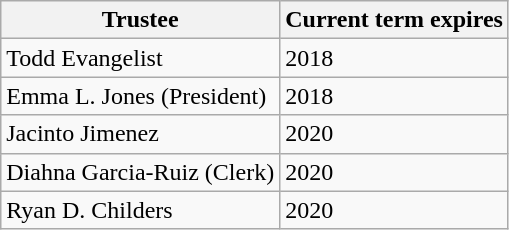<table class="wikitable sortable">
<tr>
<th>Trustee</th>
<th>Current term expires</th>
</tr>
<tr>
<td>Todd Evangelist</td>
<td>2018</td>
</tr>
<tr>
<td>Emma L. Jones (President)</td>
<td>2018</td>
</tr>
<tr>
<td>Jacinto Jimenez</td>
<td>2020</td>
</tr>
<tr>
<td>Diahna Garcia-Ruiz (Clerk)</td>
<td>2020</td>
</tr>
<tr>
<td>Ryan D. Childers</td>
<td>2020</td>
</tr>
</table>
